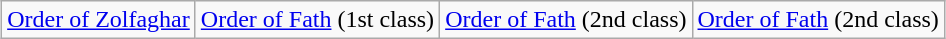<table class="wikitable" style="margin:auto;text-align:center;">
<tr>
<td><a href='#'>Order of Zolfaghar</a></td>
<td><a href='#'>Order of Fath</a> (1st class)</td>
<td><a href='#'>Order of Fath</a> (2nd class)</td>
<td><a href='#'>Order of Fath</a> (2nd class)</td>
</tr>
</table>
